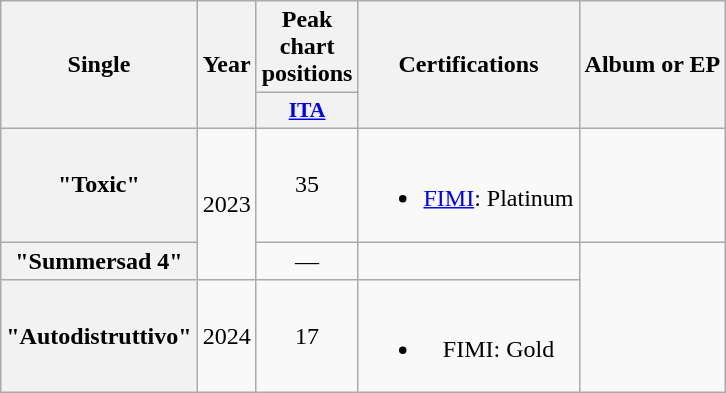<table class="wikitable plainrowheaders" style="text-align:center;">
<tr>
<th scope="col" rowspan="2">Single</th>
<th scope="col" rowspan="2">Year</th>
<th scope="col" colspan="1">Peak chart positions</th>
<th scope="col" rowspan="2">Certifications</th>
<th scope="col" rowspan="2">Album or EP</th>
</tr>
<tr>
<th scope="col" style="width:3em;font-size:90%;"><a href='#'>ITA</a><br></th>
</tr>
<tr>
<th scope="row">"Toxic"</th>
<td rowspan="2">2023</td>
<td>35</td>
<td><br><ul><li><a href='#'>FIMI</a>: Platinum</li></ul></td>
<td><em></em></td>
</tr>
<tr>
<th scope="row">"Summersad 4"</th>
<td>—</td>
<td></td>
<td rowspan="2"><em></em></td>
</tr>
<tr>
<th scope="row">"Autodistruttivo"</th>
<td>2024</td>
<td>17<br></td>
<td><br><ul><li>FIMI: Gold</li></ul></td>
</tr>
</table>
